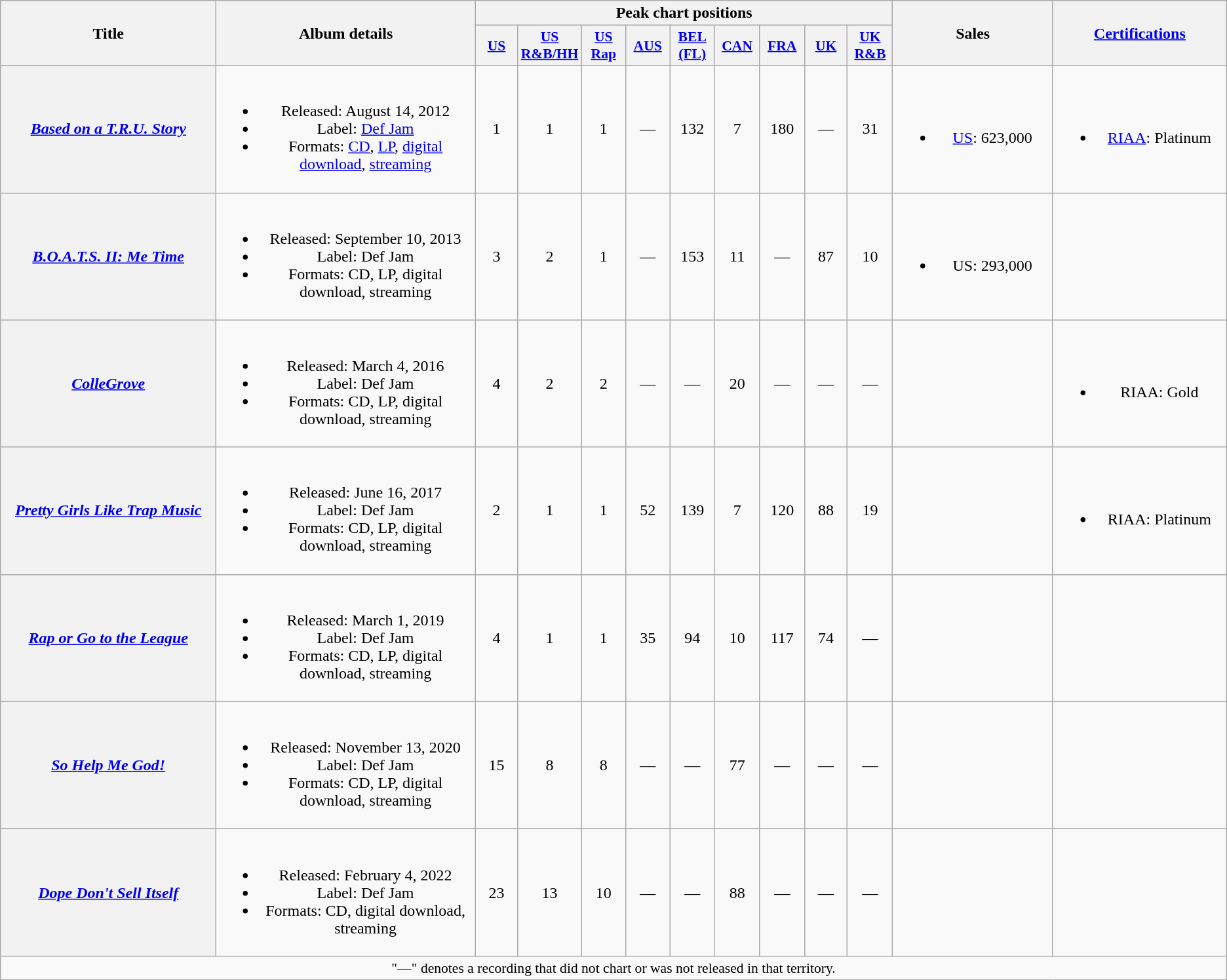<table class="wikitable plainrowheaders" style="text-align:center;">
<tr>
<th scope="col" rowspan="2" style="width:16em;">Title</th>
<th scope="col" rowspan="2" style="width:19em;">Album details</th>
<th scope="col" colspan="9">Peak chart positions</th>
<th scope="col" rowspan="2" style="width:11em;">Sales</th>
<th scope="col" rowspan="2" style="width:12em;"><a href='#'>Certifications</a></th>
</tr>
<tr>
<th scope="col" style="width:2.9em;font-size:90%;"><a href='#'>US</a><br></th>
<th scope="col" style="width:2.9em;font-size:90%;"><a href='#'>US<br>R&B/HH</a><br></th>
<th scope="col" style="width:2.9em;font-size:90%;"><a href='#'>US<br>Rap</a><br></th>
<th scope="col" style="width:2.9em;font-size:90%;"><a href='#'>AUS</a><br></th>
<th scope="col" style="width:2.9em;font-size:90%;"><a href='#'>BEL<br>(FL)</a><br></th>
<th scope="col" style="width:2.9em;font-size:90%;"><a href='#'>CAN</a><br></th>
<th scope="col" style="width:2.9em;font-size:90%;"><a href='#'>FRA</a><br></th>
<th scope="col" style="width:2.9em;font-size:90%;"><a href='#'>UK</a><br></th>
<th scope="col" style="width:2.9em;font-size:90%;"><a href='#'>UK<br>R&B</a><br></th>
</tr>
<tr>
<th scope="row"><em><a href='#'>Based on a T.R.U. Story</a></em></th>
<td><br><ul><li>Released: August 14, 2012</li><li>Label: <a href='#'>Def Jam</a></li><li>Formats: <a href='#'>CD</a>, <a href='#'>LP</a>, <a href='#'>digital download</a>, <a href='#'>streaming</a></li></ul></td>
<td>1</td>
<td>1</td>
<td>1</td>
<td>—</td>
<td>132</td>
<td>7</td>
<td>180</td>
<td>—</td>
<td>31</td>
<td><br><ul><li><a href='#'>US</a>: 623,000</li></ul></td>
<td><br><ul><li><a href='#'>RIAA</a>: Platinum</li></ul></td>
</tr>
<tr>
<th scope="row"><em><a href='#'>B.O.A.T.S. II: Me Time</a></em></th>
<td><br><ul><li>Released: September 10, 2013</li><li>Label: Def Jam</li><li>Formats: CD, LP, digital download, streaming</li></ul></td>
<td>3</td>
<td>2</td>
<td>1</td>
<td>—</td>
<td>153</td>
<td>11</td>
<td>—</td>
<td>87</td>
<td>10</td>
<td><br><ul><li>US: 293,000</li></ul></td>
<td></td>
</tr>
<tr>
<th scope="row"><em><a href='#'>ColleGrove</a></em></th>
<td><br><ul><li>Released: March 4, 2016</li><li>Label: Def Jam</li><li>Formats: CD, LP, digital download, streaming</li></ul></td>
<td>4</td>
<td>2</td>
<td>2</td>
<td>—</td>
<td>—</td>
<td>20</td>
<td>—</td>
<td>—</td>
<td>—</td>
<td></td>
<td><br><ul><li>RIAA: Gold</li></ul></td>
</tr>
<tr>
<th scope="row"><em><a href='#'>Pretty Girls Like Trap Music</a></em></th>
<td><br><ul><li>Released: June 16, 2017</li><li>Label: Def Jam</li><li>Formats: CD, LP, digital download, streaming</li></ul></td>
<td>2</td>
<td>1</td>
<td>1</td>
<td>52</td>
<td>139</td>
<td>7</td>
<td>120</td>
<td>88</td>
<td>19</td>
<td></td>
<td><br><ul><li>RIAA: Platinum</li></ul></td>
</tr>
<tr>
<th scope="row"><em><a href='#'>Rap or Go to the League</a></em></th>
<td><br><ul><li>Released: March 1, 2019</li><li>Label: Def Jam</li><li>Formats: CD, LP, digital download, streaming</li></ul></td>
<td>4</td>
<td>1</td>
<td>1</td>
<td>35</td>
<td>94</td>
<td>10</td>
<td>117</td>
<td>74</td>
<td>—</td>
<td></td>
<td></td>
</tr>
<tr>
<th scope="row"><em><a href='#'>So Help Me God!</a></em></th>
<td><br><ul><li>Released: November 13, 2020</li><li>Label: Def Jam</li><li>Formats: CD, LP, digital download, streaming</li></ul></td>
<td>15</td>
<td>8</td>
<td>8</td>
<td>—</td>
<td>—</td>
<td>77</td>
<td>—</td>
<td>—</td>
<td>—</td>
<td></td>
<td></td>
</tr>
<tr>
<th scope="row"><em><a href='#'>Dope Don't Sell Itself</a></em></th>
<td><br><ul><li>Released: February 4, 2022</li><li>Label: Def Jam</li><li>Formats: CD, digital download, streaming</li></ul></td>
<td>23</td>
<td>13</td>
<td>10</td>
<td>—</td>
<td>—</td>
<td>88</td>
<td>—</td>
<td>—</td>
<td>—</td>
<td></td>
<td></td>
</tr>
<tr>
<td colspan="15" style="font-size:90%">"—" denotes a recording that did not chart or was not released in that territory.</td>
</tr>
</table>
